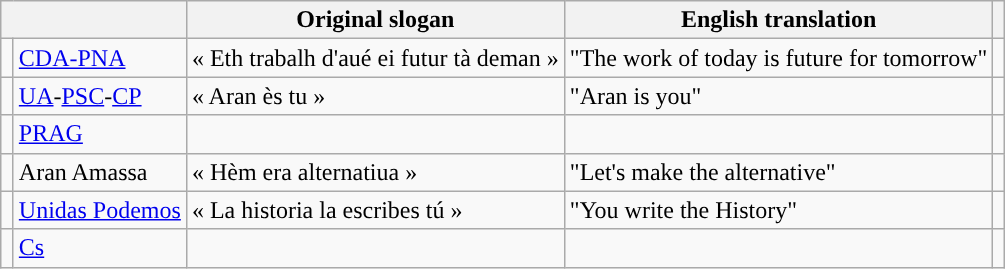<table class="wikitable" style="text-align:left;">
<tr>
<th style="text-align:left;" colspan="2"></th>
<th>Original slogan</th>
<th>English translation</th>
<th></th>
</tr>
<tr>
<td width="1" style="color:inherit;background:"></td>
<td><a href='#'>CDA-PNA</a></td>
<td>« Eth trabalh d'aué ei futur tà deman »</td>
<td>"The work of today is future for tomorrow"</td>
<td></td>
</tr>
<tr>
<td style="color:inherit;background:"></td>
<td><a href='#'>UA</a>-<a href='#'>PSC</a>-<a href='#'>CP</a></td>
<td>« Aran ès tu »</td>
<td>"Aran is you"</td>
<td></td>
</tr>
<tr>
<td style="color:inherit;background:"></td>
<td><a href='#'>PRAG</a></td>
<td></td>
<td></td>
<td></td>
</tr>
<tr>
<td style="color:inherit;background:"></td>
<td>Aran Amassa</td>
<td>« Hèm era alternatiua »</td>
<td>"Let's make the alternative"</td>
<td></td>
</tr>
<tr>
<td style="color:inherit;background:"></td>
<td><a href='#'>Unidas Podemos</a></td>
<td>« La historia la escribes tú »</td>
<td>"You write the History"</td>
<td></td>
</tr>
<tr>
<td style="color:inherit;background:"></td>
<td><a href='#'>Cs</a></td>
<td></td>
<td></td>
<td></td>
</tr>
</table>
